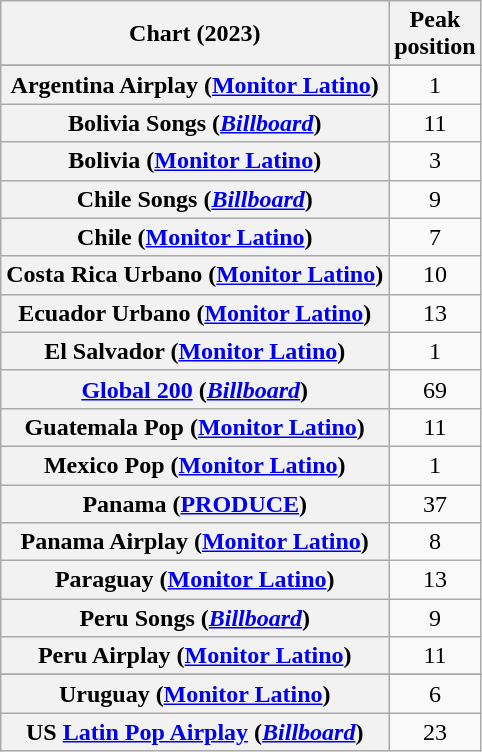<table class="wikitable sortable plainrowheaders" style="text-align:center">
<tr>
<th scope="col">Chart (2023)</th>
<th scope="col">Peak<br>position</th>
</tr>
<tr>
</tr>
<tr>
<th scope="row">Argentina Airplay (<a href='#'>Monitor Latino</a>)</th>
<td>1</td>
</tr>
<tr>
<th scope="row">Bolivia Songs (<em><a href='#'>Billboard</a></em>)</th>
<td>11</td>
</tr>
<tr>
<th scope="row">Bolivia (<a href='#'>Monitor Latino</a>)</th>
<td>3</td>
</tr>
<tr>
<th scope="row">Chile Songs (<em><a href='#'>Billboard</a></em>)</th>
<td>9</td>
</tr>
<tr>
<th scope="row">Chile (<a href='#'>Monitor Latino</a>)</th>
<td>7</td>
</tr>
<tr>
<th scope="row">Costa Rica Urbano (<a href='#'>Monitor Latino</a>)</th>
<td>10</td>
</tr>
<tr>
<th scope="row">Ecuador Urbano (<a href='#'>Monitor Latino</a>)</th>
<td>13</td>
</tr>
<tr>
<th scope="row">El Salvador (<a href='#'>Monitor Latino</a>)</th>
<td>1</td>
</tr>
<tr>
<th scope="row"><a href='#'>Global 200</a> (<em><a href='#'>Billboard</a></em>)</th>
<td>69</td>
</tr>
<tr>
<th scope="row">Guatemala Pop (<a href='#'>Monitor Latino</a>)</th>
<td>11</td>
</tr>
<tr>
<th scope="row">Mexico Pop (<a href='#'>Monitor Latino</a>)</th>
<td>1</td>
</tr>
<tr>
<th scope="row">Panama (<a href='#'>PRODUCE</a>)</th>
<td>37</td>
</tr>
<tr>
<th scope="row">Panama Airplay (<a href='#'>Monitor Latino</a>)</th>
<td>8</td>
</tr>
<tr>
<th scope="row">Paraguay (<a href='#'>Monitor Latino</a>)</th>
<td>13</td>
</tr>
<tr>
<th scope="row">Peru Songs (<em><a href='#'>Billboard</a></em>)</th>
<td>9</td>
</tr>
<tr>
<th scope="row">Peru Airplay (<a href='#'>Monitor Latino</a>)</th>
<td>11</td>
</tr>
<tr>
</tr>
<tr>
<th scope="row">Uruguay (<a href='#'>Monitor Latino</a>)</th>
<td>6</td>
</tr>
<tr>
<th scope="row">US <a href='#'>Latin Pop Airplay</a> (<em><a href='#'>Billboard</a></em>)</th>
<td>23</td>
</tr>
</table>
